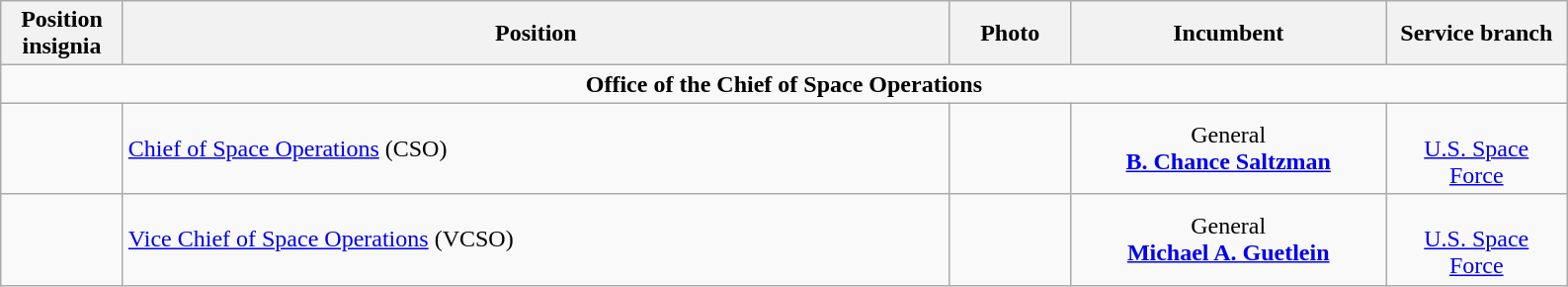<table class="wikitable">
<tr>
<th width="75" style="text-align:center">Position insignia</th>
<th width="550" style="text-align:center">Position</th>
<th width="75" style="text-align:center">Photo</th>
<th width="205" style="text-align:center">Incumbent</th>
<th width="115" style="text-align:center">Service branch</th>
</tr>
<tr>
<td colspan="5" style="text-align:center"><strong>Office of the Chief of Space Operations</strong></td>
</tr>
<tr>
<td></td>
<td><a href='#'>Chief of Space Operations</a> (CSO)</td>
<td></td>
<td style="text-align:center">General<br><strong><a href='#'>B. Chance Saltzman</a></strong></td>
<td style="text-align:center"><br><a href='#'>U.S. Space<br>Force</a></td>
</tr>
<tr>
<td></td>
<td><a href='#'>Vice Chief of Space Operations</a> (VCSO)</td>
<td></td>
<td style="text-align:center">General<br><strong><a href='#'>Michael A. Guetlein</a></strong></td>
<td style="text-align:center"><br><a href='#'>U.S. Space<br>Force</a></td>
</tr>
</table>
